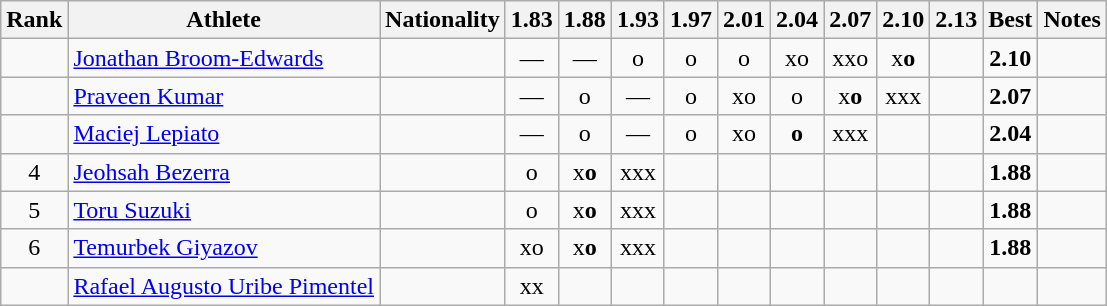<table class="wikitable sortable" style="text-align:center">
<tr>
<th>Rank</th>
<th>Athlete</th>
<th>Nationality</th>
<th>1.83</th>
<th>1.88</th>
<th>1.93</th>
<th>1.97</th>
<th>2.01</th>
<th>2.04</th>
<th>2.07</th>
<th>2.10</th>
<th>2.13</th>
<th>Best</th>
<th>Notes</th>
</tr>
<tr>
<td></td>
<td align="left"><a href='#'>Jonathan Broom-Edwards</a></td>
<td align="left"></td>
<td>—</td>
<td>—</td>
<td>o</td>
<td>o</td>
<td>o</td>
<td>xo</td>
<td>xxo</td>
<td>x<strong>o</strong></td>
<td></td>
<td><strong>2.10</strong></td>
<td></td>
</tr>
<tr>
<td></td>
<td align="left"><a href='#'>Praveen Kumar</a></td>
<td align="left"></td>
<td>—</td>
<td>o</td>
<td>—</td>
<td>o</td>
<td>xo</td>
<td>o</td>
<td>x<strong>o</strong></td>
<td>xxx</td>
<td></td>
<td><strong>2.07</strong></td>
<td></td>
</tr>
<tr>
<td></td>
<td align="left"><a href='#'>Maciej Lepiato</a></td>
<td align="left"></td>
<td>—</td>
<td>o</td>
<td>—</td>
<td>o</td>
<td>xo</td>
<td><strong>o</strong></td>
<td>xxx</td>
<td></td>
<td></td>
<td><strong>2.04</strong></td>
<td></td>
</tr>
<tr>
<td>4</td>
<td align="left"><a href='#'>Jeohsah Bezerra</a></td>
<td align="left"></td>
<td>o</td>
<td>x<strong>o</strong></td>
<td>xxx</td>
<td></td>
<td></td>
<td></td>
<td></td>
<td></td>
<td></td>
<td><strong>1.88</strong></td>
<td></td>
</tr>
<tr>
<td>5</td>
<td align="left"><a href='#'>Toru Suzuki</a></td>
<td align="left"></td>
<td>o</td>
<td>x<strong>o</strong></td>
<td>xxx</td>
<td></td>
<td></td>
<td></td>
<td></td>
<td></td>
<td></td>
<td><strong>1.88</strong></td>
<td></td>
</tr>
<tr>
<td>6</td>
<td align="left"><a href='#'>Temurbek Giyazov</a></td>
<td align="left"></td>
<td>xo</td>
<td>x<strong>o</strong></td>
<td>xxx</td>
<td></td>
<td></td>
<td></td>
<td></td>
<td></td>
<td></td>
<td><strong>1.88</strong></td>
<td></td>
</tr>
<tr>
<td></td>
<td align="left"><a href='#'>Rafael Augusto Uribe Pimentel</a></td>
<td align="left"></td>
<td>xx</td>
<td></td>
<td></td>
<td></td>
<td></td>
<td></td>
<td></td>
<td></td>
<td></td>
<td></td>
<td></td>
</tr>
</table>
